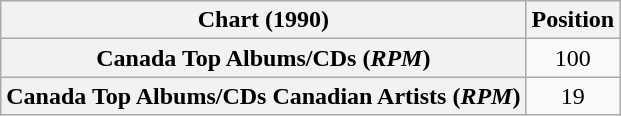<table class="wikitable sortable plainrowheaders" style="text-align:center">
<tr>
<th scope="col">Chart (1990)</th>
<th scope="col">Position</th>
</tr>
<tr>
<th scope="row">Canada Top Albums/CDs (<em>RPM</em>)</th>
<td>100</td>
</tr>
<tr>
<th scope="row">Canada Top Albums/CDs Canadian Artists (<em>RPM</em>)</th>
<td>19</td>
</tr>
</table>
